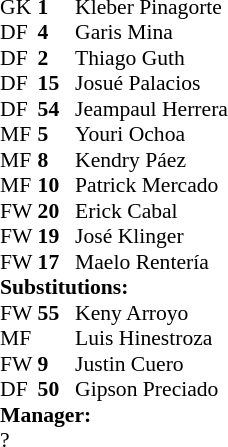<table cellspacing="0" cellpadding="0" style="font-size:90%; margin:0.2em auto;">
<tr>
<th width="25"></th>
<th width="25"></th>
</tr>
<tr>
<td>GK</td>
<td><strong>1</strong></td>
<td> Kleber Pinagorte</td>
</tr>
<tr>
<td>DF</td>
<td><strong>4</strong></td>
<td> Garis Mina</td>
</tr>
<tr>
<td>DF</td>
<td><strong>2</strong></td>
<td> Thiago Guth</td>
</tr>
<tr>
<td>DF</td>
<td><strong>15</strong></td>
<td> Josué Palacios</td>
</tr>
<tr>
<td>DF</td>
<td><strong>54</strong></td>
<td> Jeampaul Herrera</td>
</tr>
<tr>
<td>MF</td>
<td><strong>5</strong></td>
<td> Youri Ochoa</td>
<td></td>
<td></td>
</tr>
<tr>
<td>MF</td>
<td><strong>8</strong></td>
<td> Kendry Páez</td>
<td></td>
<td></td>
</tr>
<tr>
<td>MF</td>
<td><strong>10</strong></td>
<td> Patrick Mercado</td>
<td></td>
<td></td>
</tr>
<tr>
<td>FW</td>
<td><strong>20</strong></td>
<td> Erick Cabal</td>
<td></td>
<td></td>
</tr>
<tr>
<td>FW</td>
<td><strong>19</strong></td>
<td> José Klinger</td>
</tr>
<tr>
<td>FW</td>
<td><strong>17</strong></td>
<td> Maelo Rentería</td>
<td></td>
</tr>
<tr>
<td colspan=3><strong>Substitutions:</strong></td>
</tr>
<tr>
<td>FW</td>
<td><strong>55</strong></td>
<td> Keny Arroyo</td>
<td></td>
<td></td>
</tr>
<tr>
<td>MF</td>
<td><strong> </strong></td>
<td> Luis Hinestroza</td>
<td></td>
<td></td>
</tr>
<tr>
<td>FW</td>
<td><strong>9</strong></td>
<td> Justin Cuero</td>
<td></td>
<td></td>
</tr>
<tr>
<td>DF</td>
<td><strong>50</strong></td>
<td> Gipson Preciado</td>
<td></td>
<td></td>
</tr>
<tr>
<td colspan=3><strong>Manager:</strong></td>
</tr>
<tr>
<td colspan=4> ?</td>
</tr>
</table>
